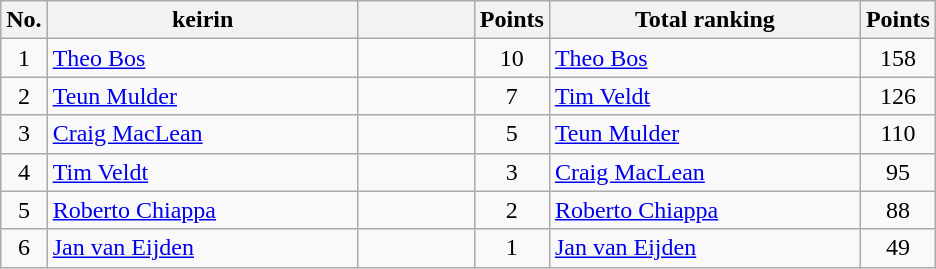<table class="wikitable">
<tr>
<th width="20px">No.</th>
<th width="200px">keirin</th>
<th width="70px"></th>
<th width="40px">Points</th>
<th width="200px">Total ranking</th>
<th width="40px">Points</th>
</tr>
<tr align=center>
<td>1</td>
<td align=left> <a href='#'>Theo Bos</a></td>
<td></td>
<td>10</td>
<td align=left> <a href='#'>Theo Bos</a></td>
<td>158</td>
</tr>
<tr align=center>
<td>2</td>
<td align=left> <a href='#'>Teun Mulder</a></td>
<td></td>
<td>7</td>
<td align=left> <a href='#'>Tim Veldt</a></td>
<td>126</td>
</tr>
<tr align=center>
<td>3</td>
<td align=left> <a href='#'>Craig MacLean</a></td>
<td></td>
<td>5</td>
<td align=left> <a href='#'>Teun Mulder</a></td>
<td>110</td>
</tr>
<tr align=center>
<td>4</td>
<td align=left> <a href='#'>Tim Veldt</a></td>
<td></td>
<td>3</td>
<td align=left> <a href='#'>Craig MacLean</a></td>
<td>95</td>
</tr>
<tr align=center>
<td>5</td>
<td align=left> <a href='#'>Roberto Chiappa</a></td>
<td></td>
<td>2</td>
<td align=left> <a href='#'>Roberto Chiappa</a></td>
<td>88</td>
</tr>
<tr align=center>
<td>6</td>
<td align=left> <a href='#'>Jan van Eijden</a></td>
<td></td>
<td>1</td>
<td align=left> <a href='#'>Jan van Eijden</a></td>
<td>49</td>
</tr>
</table>
